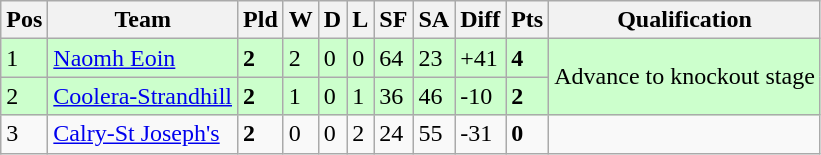<table class="wikitable">
<tr>
<th>Pos</th>
<th>Team</th>
<th>Pld</th>
<th>W</th>
<th>D</th>
<th>L</th>
<th>SF</th>
<th>SA</th>
<th>Diff</th>
<th>Pts</th>
<th>Qualification</th>
</tr>
<tr style="background:#ccffcc">
<td>1</td>
<td> <a href='#'>Naomh Eoin</a></td>
<td><strong>2</strong></td>
<td>2</td>
<td>0</td>
<td>0</td>
<td>64</td>
<td>23</td>
<td>+41</td>
<td><strong>4</strong></td>
<td rowspan="2">Advance to knockout stage</td>
</tr>
<tr style="background:#ccffcc">
<td>2</td>
<td> <a href='#'>Coolera-Strandhill</a></td>
<td><strong>2</strong></td>
<td>1</td>
<td>0</td>
<td>1</td>
<td>36</td>
<td>46</td>
<td>-10</td>
<td><strong>2</strong></td>
</tr>
<tr>
<td>3</td>
<td> <a href='#'>Calry-St Joseph's</a></td>
<td><strong>2</strong></td>
<td>0</td>
<td>0</td>
<td>2</td>
<td>24</td>
<td>55</td>
<td>-31</td>
<td><strong>0</strong></td>
</tr>
</table>
